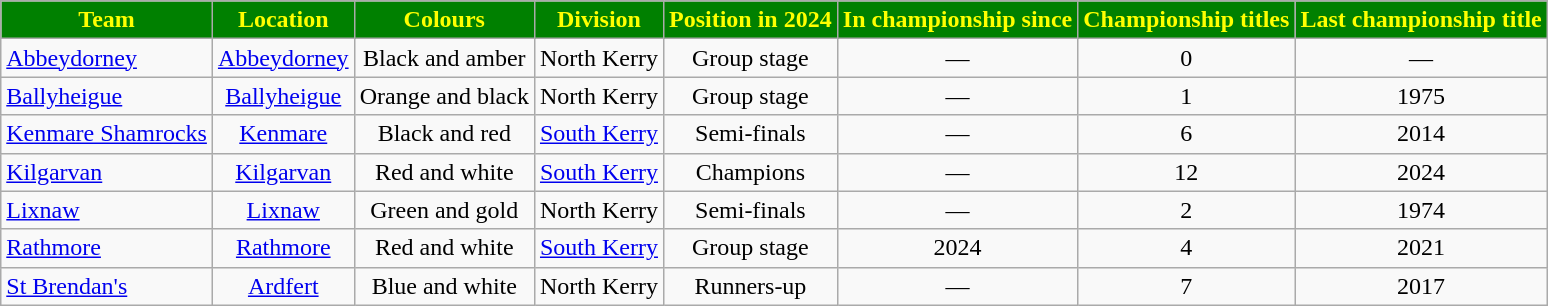<table class="wikitable sortable" style="text-align:center;">
<tr>
<th style="background:green;color:yellow">Team</th>
<th style="background:green;color:yellow">Location</th>
<th style="background:green;color:yellow">Colours</th>
<th style="background:green;color:yellow">Division</th>
<th style="background:green;color:yellow">Position in 2024</th>
<th style="background:green;color:yellow">In championship since</th>
<th style="background:green;color:yellow">Championship titles</th>
<th style="background:green;color:yellow">Last championship title</th>
</tr>
<tr>
<td style="text-align:left;"> <a href='#'>Abbeydorney</a></td>
<td><a href='#'>Abbeydorney</a></td>
<td>Black and amber</td>
<td>North Kerry</td>
<td>Group stage</td>
<td>—</td>
<td>0</td>
<td>—</td>
</tr>
<tr>
<td style="text-align:left;"> <a href='#'>Ballyheigue</a></td>
<td><a href='#'>Ballyheigue</a></td>
<td>Orange and black</td>
<td>North Kerry</td>
<td>Group stage</td>
<td>—</td>
<td>1</td>
<td>1975</td>
</tr>
<tr>
<td style="text-align:left;"> <a href='#'>Kenmare Shamrocks</a></td>
<td><a href='#'>Kenmare</a></td>
<td>Black and red</td>
<td><a href='#'>South Kerry</a></td>
<td>Semi-finals</td>
<td>—</td>
<td>6</td>
<td>2014</td>
</tr>
<tr>
<td style="text-align:left;"> <a href='#'>Kilgarvan</a></td>
<td><a href='#'>Kilgarvan</a></td>
<td>Red and white</td>
<td><a href='#'>South Kerry</a></td>
<td>Champions</td>
<td>—</td>
<td>12</td>
<td>2024</td>
</tr>
<tr>
<td style="text-align:left;"> <a href='#'>Lixnaw</a></td>
<td><a href='#'>Lixnaw</a></td>
<td>Green and gold</td>
<td>North Kerry</td>
<td>Semi-finals</td>
<td>—</td>
<td>2</td>
<td>1974</td>
</tr>
<tr>
<td style="text-align:left;"> <a href='#'>Rathmore</a></td>
<td><a href='#'>Rathmore</a></td>
<td>Red and white</td>
<td><a href='#'>South Kerry</a></td>
<td>Group stage</td>
<td>2024</td>
<td>4</td>
<td>2021</td>
</tr>
<tr>
<td style="text-align:left;"> <a href='#'>St Brendan's</a></td>
<td><a href='#'>Ardfert</a></td>
<td>Blue and white</td>
<td>North Kerry</td>
<td>Runners-up</td>
<td>—</td>
<td>7</td>
<td>2017</td>
</tr>
</table>
